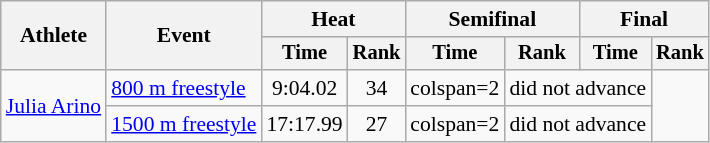<table class="wikitable" style="text-align:center; font-size:90%">
<tr>
<th rowspan="2">Athlete</th>
<th rowspan="2">Event</th>
<th colspan="2">Heat</th>
<th colspan="2">Semifinal</th>
<th colspan="2">Final</th>
</tr>
<tr style="font-size:95%">
<th>Time</th>
<th>Rank</th>
<th>Time</th>
<th>Rank</th>
<th>Time</th>
<th>Rank</th>
</tr>
<tr>
<td align=left rowspan=2><a href='#'>Julia Arino</a></td>
<td align=left><a href='#'>800 m freestyle</a></td>
<td>9:04.02</td>
<td>34</td>
<td>colspan=2</td>
<td colspan=2>did not advance</td>
</tr>
<tr>
<td align=left><a href='#'>1500 m freestyle</a></td>
<td>17:17.99</td>
<td>27</td>
<td>colspan=2</td>
<td colspan=2>did not advance</td>
</tr>
</table>
